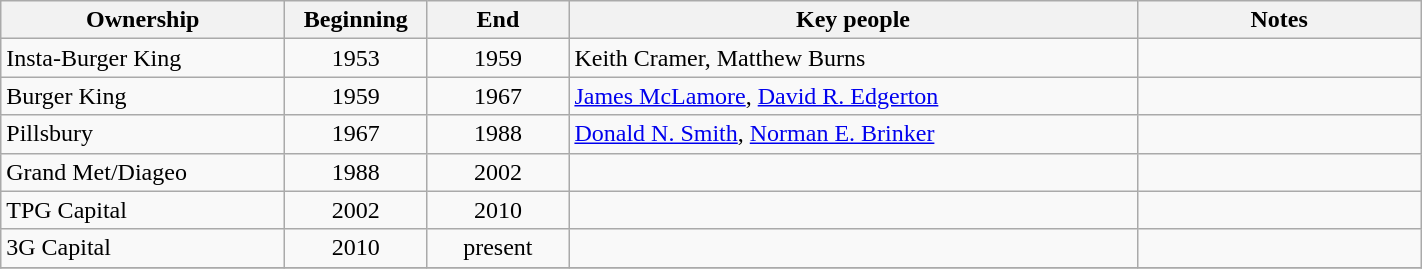<table class="wikitable" style="margin:left; text-align: left; width:75%;">
<tr>
<th width=20%>Ownership</th>
<th width=10%>Beginning</th>
<th width=10%>End</th>
<th width=40%>Key people</th>
<th width=20%>Notes</th>
</tr>
<tr>
<td>Insta-Burger King</td>
<td style="text-align:center;">1953</td>
<td style="text-align:center;">1959</td>
<td>Keith Cramer, Matthew Burns</td>
<td></td>
</tr>
<tr>
<td>Burger King</td>
<td style="text-align:center;">1959</td>
<td style="text-align:center;">1967</td>
<td><a href='#'>James McLamore</a>, <a href='#'>David R. Edgerton</a></td>
<td></td>
</tr>
<tr>
<td>Pillsbury</td>
<td style="text-align:center;">1967</td>
<td style="text-align:center;">1988</td>
<td><a href='#'>Donald N. Smith</a>, <a href='#'>Norman E. Brinker</a></td>
<td></td>
</tr>
<tr>
<td>Grand Met/Diageo</td>
<td style="text-align:center;">1988</td>
<td style="text-align:center;">2002</td>
<td></td>
<td></td>
</tr>
<tr>
<td>TPG Capital</td>
<td style="text-align:center;">2002</td>
<td style="text-align:center;">2010</td>
<td></td>
<td></td>
</tr>
<tr>
<td>3G Capital</td>
<td style="text-align:center;">2010</td>
<td style="text-align:center;">present</td>
<td></td>
<td></td>
</tr>
<tr>
</tr>
</table>
